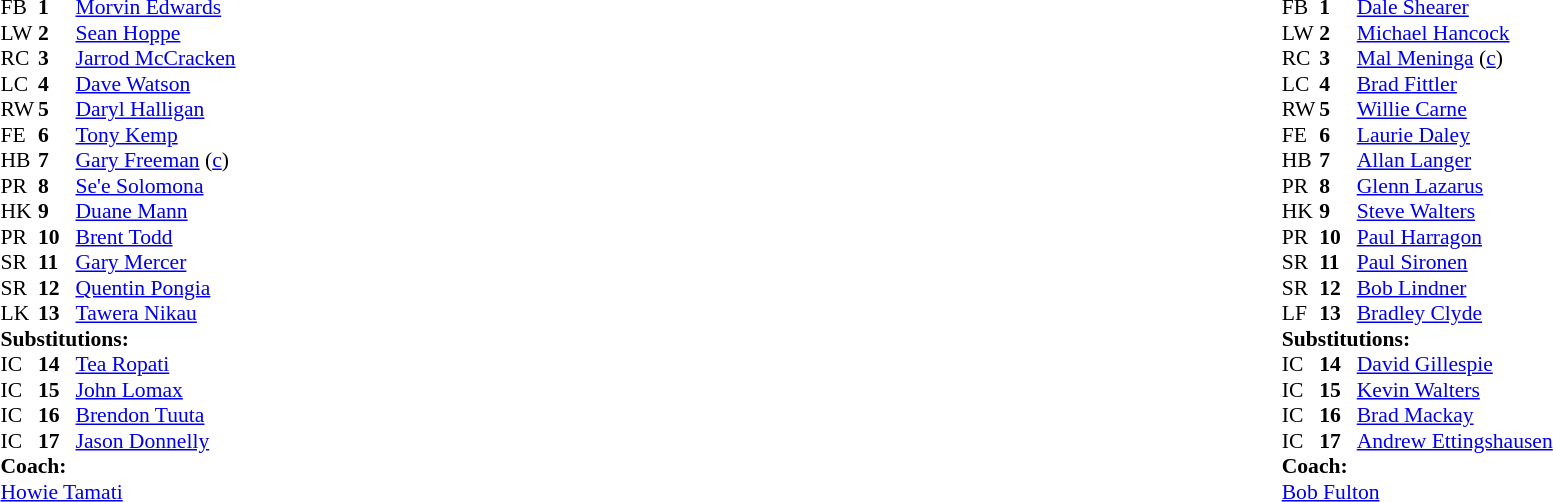<table width="100%">
<tr>
<td valign="top" width="50%"><br><table style="font-size: 90%" cellspacing="0" cellpadding="0">
<tr>
<th width="25"></th>
<th width="25"></th>
</tr>
<tr>
<td>FB</td>
<td><strong>1</strong></td>
<td><a href='#'>Morvin Edwards</a></td>
</tr>
<tr>
<td>LW</td>
<td><strong>2</strong></td>
<td><a href='#'>Sean Hoppe</a></td>
</tr>
<tr>
<td>RC</td>
<td><strong>3</strong></td>
<td><a href='#'>Jarrod McCracken</a></td>
</tr>
<tr>
<td>LC</td>
<td><strong>4</strong></td>
<td><a href='#'>Dave Watson</a></td>
</tr>
<tr>
<td>RW</td>
<td><strong>5</strong></td>
<td><a href='#'>Daryl Halligan</a></td>
</tr>
<tr>
<td>FE</td>
<td><strong>6</strong></td>
<td><a href='#'>Tony Kemp</a></td>
</tr>
<tr>
<td>HB</td>
<td><strong>7</strong></td>
<td><a href='#'>Gary Freeman</a> (<a href='#'>c</a>)</td>
</tr>
<tr>
<td>PR</td>
<td><strong>8</strong></td>
<td><a href='#'>Se'e Solomona</a></td>
</tr>
<tr>
<td>HK</td>
<td><strong>9</strong></td>
<td><a href='#'>Duane Mann</a></td>
</tr>
<tr>
<td>PR</td>
<td><strong>10</strong></td>
<td><a href='#'>Brent Todd</a></td>
</tr>
<tr>
<td>SR</td>
<td><strong>11</strong></td>
<td><a href='#'>Gary Mercer</a></td>
</tr>
<tr>
<td>SR</td>
<td><strong>12</strong></td>
<td><a href='#'>Quentin Pongia</a></td>
</tr>
<tr>
<td>LK</td>
<td><strong>13</strong></td>
<td><a href='#'>Tawera Nikau</a></td>
</tr>
<tr>
<td colspan=3><strong>Substitutions:</strong></td>
</tr>
<tr>
<td>IC</td>
<td><strong>14</strong></td>
<td><a href='#'>Tea Ropati</a></td>
</tr>
<tr>
<td>IC</td>
<td><strong>15</strong></td>
<td><a href='#'>John Lomax</a></td>
</tr>
<tr>
<td>IC</td>
<td><strong>16</strong></td>
<td><a href='#'>Brendon Tuuta</a></td>
</tr>
<tr>
<td>IC</td>
<td><strong>17</strong></td>
<td><a href='#'>Jason Donnelly</a></td>
</tr>
<tr>
<td colspan=3><strong>Coach:</strong></td>
</tr>
<tr>
<td colspan="4"> <a href='#'>Howie Tamati</a></td>
</tr>
</table>
</td>
<td valign="top" width="50%"><br><table style="font-size: 90%" cellspacing="0" cellpadding="0" align="center">
<tr>
<th width="25"></th>
<th width="25"></th>
</tr>
<tr>
<td>FB</td>
<td><strong>1</strong></td>
<td><a href='#'>Dale Shearer</a></td>
</tr>
<tr>
<td>LW</td>
<td><strong>2</strong></td>
<td><a href='#'>Michael Hancock</a></td>
</tr>
<tr>
<td>RC</td>
<td><strong>3</strong></td>
<td><a href='#'>Mal Meninga</a> (<a href='#'>c</a>)</td>
</tr>
<tr>
<td>LC</td>
<td><strong>4</strong></td>
<td><a href='#'>Brad Fittler</a></td>
</tr>
<tr>
<td>RW</td>
<td><strong>5</strong></td>
<td><a href='#'>Willie Carne</a></td>
</tr>
<tr>
<td>FE</td>
<td><strong>6</strong></td>
<td><a href='#'>Laurie Daley</a></td>
</tr>
<tr>
<td>HB</td>
<td><strong>7</strong></td>
<td><a href='#'>Allan Langer</a></td>
</tr>
<tr>
<td>PR</td>
<td><strong>8</strong></td>
<td><a href='#'>Glenn Lazarus</a></td>
</tr>
<tr>
<td>HK</td>
<td><strong>9</strong></td>
<td><a href='#'>Steve Walters</a></td>
</tr>
<tr>
<td>PR</td>
<td><strong>10</strong></td>
<td><a href='#'>Paul Harragon</a></td>
</tr>
<tr>
<td>SR</td>
<td><strong>11</strong></td>
<td><a href='#'>Paul Sironen</a></td>
</tr>
<tr>
<td>SR</td>
<td><strong>12</strong></td>
<td><a href='#'>Bob Lindner</a></td>
</tr>
<tr>
<td>LF</td>
<td><strong>13</strong></td>
<td><a href='#'>Bradley Clyde</a></td>
</tr>
<tr>
<td colspan=3><strong>Substitutions:</strong></td>
</tr>
<tr>
<td>IC</td>
<td><strong>14</strong></td>
<td><a href='#'>David Gillespie</a></td>
</tr>
<tr>
<td>IC</td>
<td><strong>15</strong></td>
<td><a href='#'>Kevin Walters</a></td>
</tr>
<tr>
<td>IC</td>
<td><strong>16</strong></td>
<td><a href='#'>Brad Mackay</a></td>
</tr>
<tr>
<td>IC</td>
<td><strong>17</strong></td>
<td><a href='#'>Andrew Ettingshausen</a></td>
</tr>
<tr>
<td colspan=3><strong>Coach:</strong></td>
</tr>
<tr>
<td colspan="4"> <a href='#'>Bob Fulton</a></td>
</tr>
</table>
</td>
</tr>
</table>
